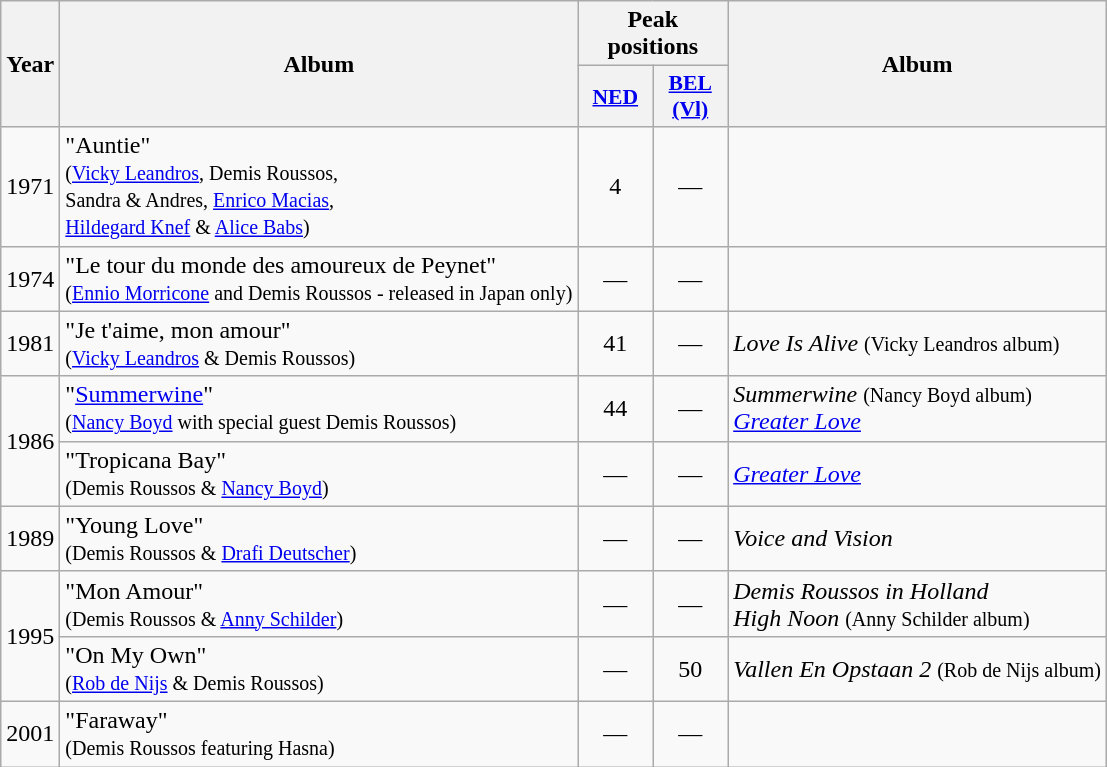<table class="wikitable">
<tr>
<th align="center" rowspan="2" width="10">Year</th>
<th align="center" rowspan="2">Album</th>
<th align="center" colspan="2" width="20">Peak positions</th>
<th align="center" rowspan="2">Album</th>
</tr>
<tr>
<th scope="col" style="width:3em;font-size:90%;"><a href='#'>NED</a><br></th>
<th scope="col" style="width:3em;font-size:90%;"><a href='#'>BEL <br>(Vl)</a><br></th>
</tr>
<tr>
<td style="text-align:center;" rowspan=1>1971</td>
<td>"Auntie" <br><small>(<a href='#'>Vicky Leandros</a>, Demis Roussos, <br>Sandra & Andres, <a href='#'>Enrico Macias</a>, <br> <a href='#'>Hildegard Knef</a> & <a href='#'>Alice Babs</a>)</small></td>
<td style="text-align:center;">4</td>
<td style="text-align:center;">—</td>
<td></td>
</tr>
<tr>
<td style="text-align:center;" rowspan=1>1974</td>
<td>"Le tour du monde des amoureux de Peynet" <br><small>(<a href='#'>Ennio Morricone</a> and Demis Roussos - released in Japan only)</small></td>
<td style="text-align:center;">—</td>
<td style="text-align:center;">—</td>
<td></td>
</tr>
<tr>
<td style="text-align:center;" rowspan=1>1981</td>
<td>"Je t'aime, mon amour" <br><small>(<a href='#'>Vicky Leandros</a> & Demis Roussos)</small></td>
<td style="text-align:center;">41</td>
<td style="text-align:center;">—</td>
<td><em>Love Is Alive</em> <small>(Vicky Leandros album)</small></td>
</tr>
<tr>
<td style="text-align:center;" rowspan=2>1986</td>
<td>"<a href='#'>Summerwine</a>" <br><small>(<a href='#'>Nancy Boyd</a> with special guest Demis Roussos)</small></td>
<td style="text-align:center;">44</td>
<td style="text-align:center;">—</td>
<td><em>Summerwine</em> <small>(Nancy Boyd album)</small><br><em><a href='#'>Greater Love</a></em></td>
</tr>
<tr>
<td>"Tropicana Bay" <br><small>(Demis Roussos & <a href='#'>Nancy Boyd</a>)</small></td>
<td style="text-align:center;">—</td>
<td style="text-align:center;">—</td>
<td><em><a href='#'>Greater Love</a></em></td>
</tr>
<tr>
<td style="text-align:center;" rowspan=1>1989</td>
<td>"Young Love" <br><small>(Demis Roussos & <a href='#'>Drafi Deutscher</a>)</small></td>
<td style="text-align:center;">—</td>
<td style="text-align:center;">—</td>
<td><em>Voice and Vision</em></td>
</tr>
<tr>
<td style="text-align:center;" rowspan=2>1995</td>
<td>"Mon Amour" <br><small>(Demis Roussos & <a href='#'>Anny Schilder</a>)</small></td>
<td style="text-align:center;">—</td>
<td style="text-align:center;">—</td>
<td><em>Demis Roussos in Holland</em><br><em>High Noon</em> <small>(Anny Schilder album)</small></td>
</tr>
<tr>
<td>"On My Own" <br><small>(<a href='#'>Rob de Nijs</a> & Demis Roussos)</small></td>
<td style="text-align:center;">—</td>
<td style="text-align:center;">50</td>
<td><em>Vallen En Opstaan 2</em> <small>(Rob de Nijs album)</small></td>
</tr>
<tr>
<td style="text-align:center;" rowspan=1>2001</td>
<td>"Faraway" <br><small>(Demis Roussos featuring Hasna)</small></td>
<td style="text-align:center;">—</td>
<td style="text-align:center;">—</td>
<td></td>
</tr>
</table>
